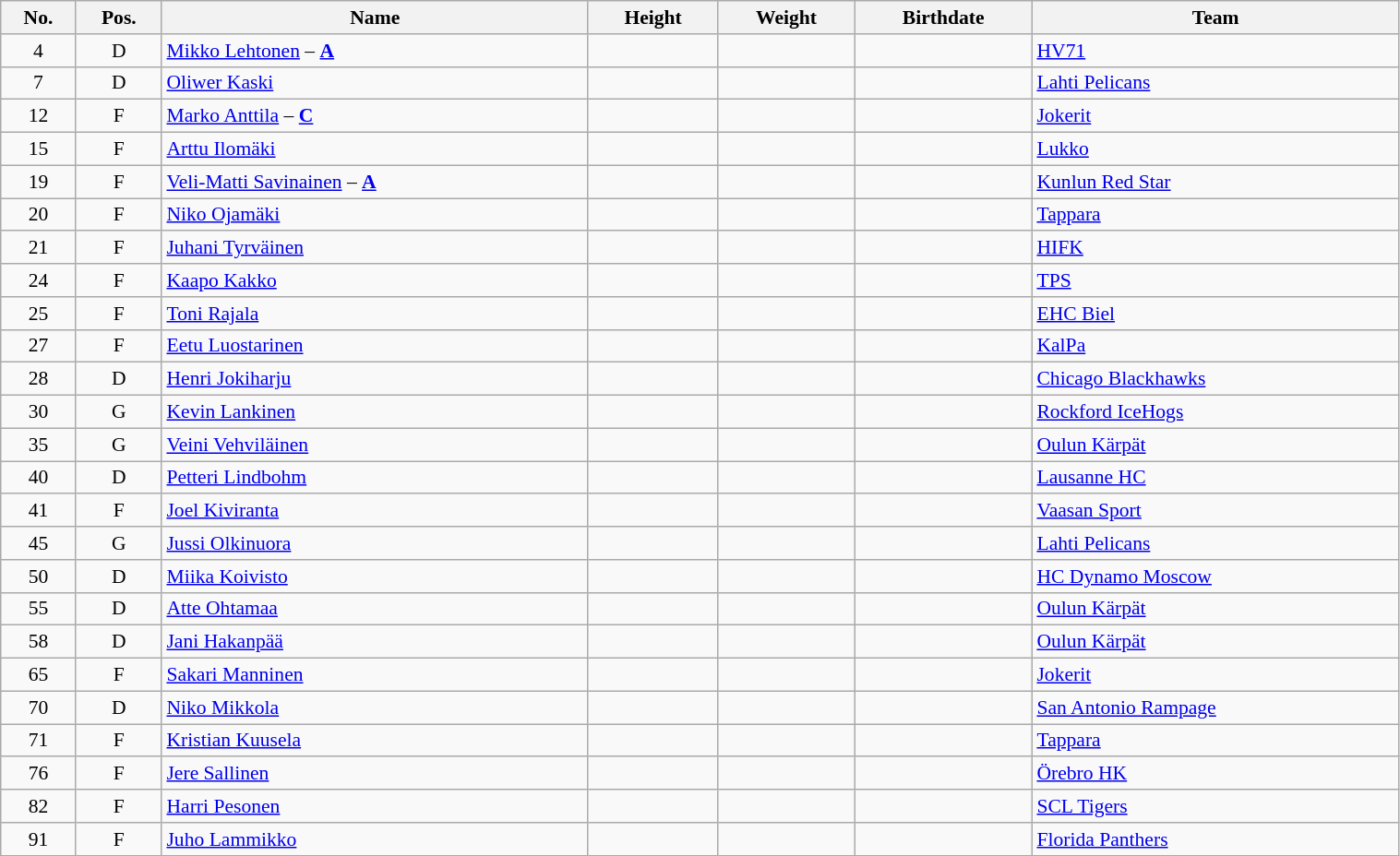<table width="80%" class="wikitable sortable" style="font-size: 90%; text-align: center">
<tr>
<th>No.</th>
<th>Pos.</th>
<th>Name</th>
<th>Height</th>
<th>Weight</th>
<th>Birthdate</th>
<th>Team</th>
</tr>
<tr>
<td>4</td>
<td>D</td>
<td align=left><a href='#'>Mikko Lehtonen</a> – <strong><a href='#'>A</a></strong></td>
<td></td>
<td></td>
<td></td>
<td style="text-align:left;"> <a href='#'>HV71</a></td>
</tr>
<tr>
<td>7</td>
<td>D</td>
<td align=left><a href='#'>Oliwer Kaski</a></td>
<td></td>
<td></td>
<td></td>
<td style="text-align:left;"> <a href='#'>Lahti Pelicans</a></td>
</tr>
<tr>
<td>12</td>
<td>F</td>
<td align=left><a href='#'>Marko Anttila</a> – <strong><a href='#'>C</a></strong></td>
<td></td>
<td></td>
<td></td>
<td style="text-align:left;"> <a href='#'>Jokerit</a></td>
</tr>
<tr>
<td>15</td>
<td>F</td>
<td align=left><a href='#'>Arttu Ilomäki</a></td>
<td></td>
<td></td>
<td></td>
<td style="text-align:left;"> <a href='#'>Lukko</a></td>
</tr>
<tr>
<td>19</td>
<td>F</td>
<td align=left><a href='#'>Veli-Matti Savinainen</a> – <strong><a href='#'>A</a></strong></td>
<td></td>
<td></td>
<td></td>
<td style="text-align:left;"> <a href='#'>Kunlun Red Star</a></td>
</tr>
<tr>
<td>20</td>
<td>F</td>
<td align=left><a href='#'>Niko Ojamäki</a></td>
<td></td>
<td></td>
<td></td>
<td style="text-align:left;"> <a href='#'>Tappara</a></td>
</tr>
<tr>
<td>21</td>
<td>F</td>
<td align=left><a href='#'>Juhani Tyrväinen</a></td>
<td></td>
<td></td>
<td></td>
<td style="text-align:left;"> <a href='#'>HIFK</a></td>
</tr>
<tr>
<td>24</td>
<td>F</td>
<td align=left><a href='#'>Kaapo Kakko</a></td>
<td></td>
<td></td>
<td></td>
<td style="text-align:left;"> <a href='#'>TPS</a></td>
</tr>
<tr>
<td>25</td>
<td>F</td>
<td align=left><a href='#'>Toni Rajala</a></td>
<td></td>
<td></td>
<td></td>
<td style="text-align:left;"> <a href='#'>EHC Biel</a></td>
</tr>
<tr>
<td>27</td>
<td>F</td>
<td align=left><a href='#'>Eetu Luostarinen</a></td>
<td></td>
<td></td>
<td></td>
<td style="text-align:left;"> <a href='#'>KalPa</a></td>
</tr>
<tr>
<td>28</td>
<td>D</td>
<td align=left><a href='#'>Henri Jokiharju</a></td>
<td></td>
<td></td>
<td></td>
<td style="text-align:left;"> <a href='#'>Chicago Blackhawks</a></td>
</tr>
<tr>
<td>30</td>
<td>G</td>
<td align=left><a href='#'>Kevin Lankinen</a></td>
<td></td>
<td></td>
<td></td>
<td style="text-align:left;"> <a href='#'>Rockford IceHogs</a></td>
</tr>
<tr>
<td>35</td>
<td>G</td>
<td align=left><a href='#'>Veini Vehviläinen</a></td>
<td></td>
<td></td>
<td></td>
<td style="text-align:left;"> <a href='#'>Oulun Kärpät</a></td>
</tr>
<tr>
<td>40</td>
<td>D</td>
<td align=left><a href='#'>Petteri Lindbohm</a></td>
<td></td>
<td></td>
<td></td>
<td style="text-align:left;"> <a href='#'>Lausanne HC</a></td>
</tr>
<tr>
<td>41</td>
<td>F</td>
<td align=left><a href='#'>Joel Kiviranta</a></td>
<td></td>
<td></td>
<td></td>
<td style="text-align:left;"> <a href='#'>Vaasan Sport</a></td>
</tr>
<tr>
<td>45</td>
<td>G</td>
<td align=left><a href='#'>Jussi Olkinuora</a></td>
<td></td>
<td></td>
<td></td>
<td style="text-align:left;"> <a href='#'>Lahti Pelicans</a></td>
</tr>
<tr>
<td>50</td>
<td>D</td>
<td align=left><a href='#'>Miika Koivisto</a></td>
<td></td>
<td></td>
<td></td>
<td style="text-align:left;"> <a href='#'>HC Dynamo Moscow</a></td>
</tr>
<tr>
<td>55</td>
<td>D</td>
<td align=left><a href='#'>Atte Ohtamaa</a></td>
<td></td>
<td></td>
<td></td>
<td style="text-align:left;"> <a href='#'>Oulun Kärpät</a></td>
</tr>
<tr>
<td>58</td>
<td>D</td>
<td align=left><a href='#'>Jani Hakanpää</a></td>
<td></td>
<td></td>
<td></td>
<td style="text-align:left;"> <a href='#'>Oulun Kärpät</a></td>
</tr>
<tr>
<td>65</td>
<td>F</td>
<td align=left><a href='#'>Sakari Manninen</a></td>
<td></td>
<td></td>
<td></td>
<td style="text-align:left;"> <a href='#'>Jokerit</a></td>
</tr>
<tr>
<td>70</td>
<td>D</td>
<td align=left><a href='#'>Niko Mikkola</a></td>
<td></td>
<td></td>
<td></td>
<td style="text-align:left;"> <a href='#'>San Antonio Rampage</a></td>
</tr>
<tr>
<td>71</td>
<td>F</td>
<td align=left><a href='#'>Kristian Kuusela</a></td>
<td></td>
<td></td>
<td></td>
<td style="text-align:left;"> <a href='#'>Tappara</a></td>
</tr>
<tr>
<td>76</td>
<td>F</td>
<td align=left><a href='#'>Jere Sallinen</a></td>
<td></td>
<td></td>
<td></td>
<td style="text-align:left;"> <a href='#'>Örebro HK</a></td>
</tr>
<tr>
<td>82</td>
<td>F</td>
<td align=left><a href='#'>Harri Pesonen</a></td>
<td></td>
<td></td>
<td></td>
<td style="text-align:left;"> <a href='#'>SCL Tigers</a></td>
</tr>
<tr>
<td>91</td>
<td>F</td>
<td align=left><a href='#'>Juho Lammikko</a></td>
<td></td>
<td></td>
<td></td>
<td style="text-align:left;"> <a href='#'>Florida Panthers</a></td>
</tr>
</table>
